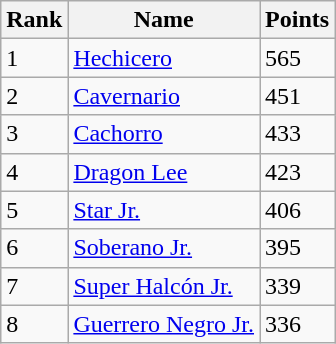<table class="wikitable">
<tr>
<th>Rank</th>
<th>Name</th>
<th>Points</th>
</tr>
<tr>
<td>1</td>
<td><a href='#'>Hechicero</a></td>
<td>565</td>
</tr>
<tr>
<td>2</td>
<td><a href='#'>Cavernario</a></td>
<td>451</td>
</tr>
<tr>
<td>3</td>
<td><a href='#'>Cachorro</a></td>
<td>433</td>
</tr>
<tr>
<td>4</td>
<td><a href='#'>Dragon Lee</a></td>
<td>423</td>
</tr>
<tr>
<td>5</td>
<td><a href='#'>Star Jr.</a></td>
<td>406</td>
</tr>
<tr>
<td>6</td>
<td><a href='#'>Soberano Jr.</a></td>
<td>395</td>
</tr>
<tr>
<td>7</td>
<td><a href='#'>Super Halcón Jr.</a></td>
<td>339</td>
</tr>
<tr>
<td>8</td>
<td><a href='#'>Guerrero Negro Jr.</a></td>
<td>336</td>
</tr>
</table>
